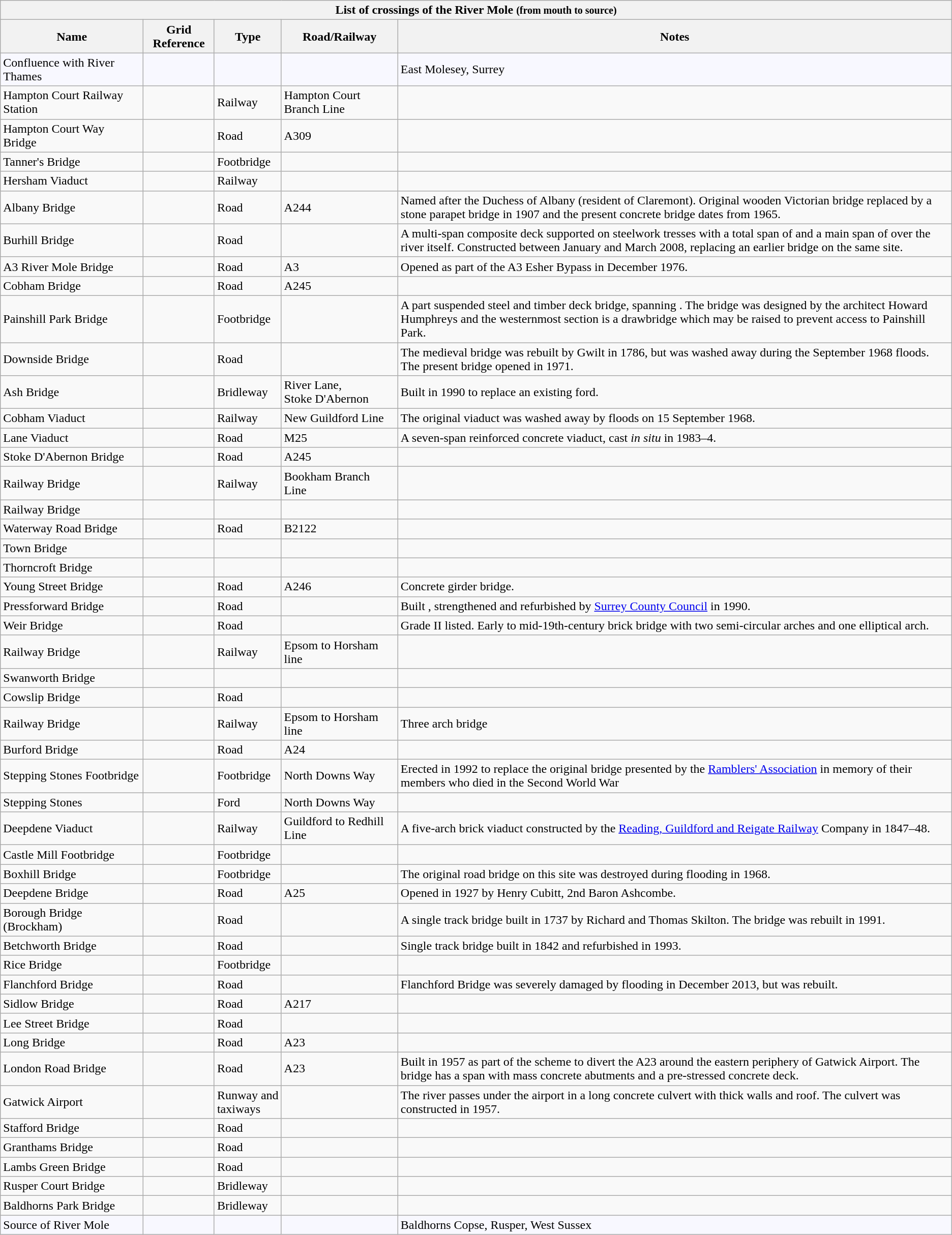<table class="wikitable sortable collapsible collapsed">
<tr>
<th colspan="5" style="text-align:center;">List of crossings of the River Mole <small>(from mouth to source)</small></th>
</tr>
<tr>
<th width=180pt>Name</th>
<th scope="col">Grid Reference</th>
<th scope="col">Type</th>
<th scope="col" class="unsortable">Road/Railway</th>
<th scope="col" class="unsortable">Notes</th>
</tr>
<tr style="background:#F8F8FF">
<td>Confluence with River Thames</td>
<td></td>
<td></td>
<td></td>
<td>East Molesey, Surrey</td>
</tr>
<tr>
<td>Hampton Court Railway Station</td>
<td></td>
<td>Railway</td>
<td>Hampton Court Branch Line</td>
<td></td>
</tr>
<tr>
<td>Hampton Court Way Bridge</td>
<td></td>
<td>Road</td>
<td>A309</td>
<td></td>
</tr>
<tr>
<td>Tanner's Bridge</td>
<td></td>
<td>Footbridge</td>
<td></td>
<td></td>
</tr>
<tr>
<td>Hersham Viaduct</td>
<td></td>
<td>Railway</td>
<td></td>
<td></td>
</tr>
<tr>
<td>Albany Bridge</td>
<td></td>
<td>Road</td>
<td>A244</td>
<td>Named after the Duchess of Albany (resident of Claremont).  Original wooden Victorian bridge replaced by a stone parapet bridge in 1907 and the present concrete bridge dates from 1965.</td>
</tr>
<tr>
<td>Burhill Bridge</td>
<td></td>
<td>Road</td>
<td></td>
<td>A multi-span composite deck supported on steelwork tresses with a total span of  and a main span of  over the river itself.  Constructed between January and March 2008, replacing an earlier bridge on the same site.</td>
</tr>
<tr>
<td>A3 River Mole Bridge</td>
<td></td>
<td>Road</td>
<td>A3</td>
<td>Opened as part of the A3 Esher Bypass in December 1976.</td>
</tr>
<tr>
<td>Cobham Bridge</td>
<td></td>
<td>Road</td>
<td>A245</td>
<td></td>
</tr>
<tr>
<td>Painshill Park Bridge</td>
<td></td>
<td>Footbridge</td>
<td></td>
<td>A part suspended steel and timber deck bridge, spanning .  The bridge was designed by the architect Howard Humphreys and the westernmost section is a drawbridge which may be raised to prevent access to Painshill Park.</td>
</tr>
<tr>
<td>Downside Bridge</td>
<td></td>
<td>Road</td>
<td></td>
<td>The medieval bridge was rebuilt by Gwilt in 1786, but was washed away during the September 1968 floods.  The present bridge opened in 1971.</td>
</tr>
<tr>
<td>Ash Bridge</td>
<td></td>
<td>Bridleway</td>
<td style=white-space:nowrap>River Lane,<br>Stoke D'Abernon</td>
<td>Built in 1990 to replace an existing ford.</td>
</tr>
<tr>
<td>Cobham Viaduct</td>
<td></td>
<td>Railway</td>
<td>New Guildford Line</td>
<td>The original viaduct was washed away by floods on 15 September 1968.</td>
</tr>
<tr>
<td>Lane Viaduct</td>
<td></td>
<td>Road</td>
<td>M25</td>
<td>A seven-span  reinforced concrete viaduct, cast <em>in situ</em> in 1983–4.</td>
</tr>
<tr>
<td>Stoke D'Abernon Bridge</td>
<td></td>
<td>Road</td>
<td>A245</td>
<td></td>
</tr>
<tr>
<td>Railway Bridge</td>
<td></td>
<td>Railway</td>
<td>Bookham Branch Line</td>
<td></td>
</tr>
<tr>
<td>Railway Bridge</td>
<td></td>
<td></td>
<td></td>
<td></td>
</tr>
<tr>
<td>Waterway Road Bridge</td>
<td></td>
<td>Road</td>
<td>B2122</td>
<td></td>
</tr>
<tr>
<td>Town Bridge</td>
<td></td>
<td></td>
<td></td>
<td></td>
</tr>
<tr>
<td>Thorncroft Bridge</td>
<td></td>
<td></td>
<td></td>
<td></td>
</tr>
<tr>
<td>Young Street Bridge</td>
<td></td>
<td>Road</td>
<td>A246</td>
<td>Concrete girder bridge.</td>
</tr>
<tr>
<td>Pressforward Bridge</td>
<td></td>
<td>Road</td>
<td></td>
<td>Built , strengthened and refurbished by <a href='#'>Surrey County Council</a> in 1990.</td>
</tr>
<tr>
<td>Weir Bridge</td>
<td></td>
<td>Road</td>
<td></td>
<td>Grade II listed. Early to mid-19th-century brick bridge with two semi-circular arches and one elliptical arch.</td>
</tr>
<tr>
<td>Railway Bridge</td>
<td></td>
<td>Railway</td>
<td>Epsom to Horsham line</td>
<td></td>
</tr>
<tr>
<td>Swanworth Bridge</td>
<td></td>
<td></td>
<td></td>
<td></td>
</tr>
<tr>
<td>Cowslip Bridge</td>
<td></td>
<td>Road</td>
<td></td>
</tr>
<tr>
<td>Railway Bridge</td>
<td></td>
<td>Railway</td>
<td>Epsom to Horsham line</td>
<td>Three arch bridge</td>
</tr>
<tr>
<td>Burford Bridge</td>
<td></td>
<td>Road</td>
<td>A24</td>
<td></td>
</tr>
<tr>
<td>Stepping Stones Footbridge</td>
<td></td>
<td>Footbridge</td>
<td>North Downs Way</td>
<td>Erected in 1992 to replace the original bridge presented by the <a href='#'>Ramblers' Association</a> in memory of their members who died in the Second World War</td>
</tr>
<tr>
<td>Stepping Stones</td>
<td></td>
<td>Ford</td>
<td>North Downs Way</td>
<td></td>
</tr>
<tr>
<td style=white-space:nowrap>Deepdene Viaduct</td>
<td></td>
<td style=white-space:nowrap>Railway</td>
<td>Guildford to Redhill Line</td>
<td>A five-arch brick viaduct constructed by the <a href='#'>Reading, Guildford and Reigate Railway</a> Company in 1847–48.</td>
</tr>
<tr>
<td>Castle Mill Footbridge</td>
<td></td>
<td>Footbridge</td>
<td></td>
<td></td>
</tr>
<tr>
<td>Boxhill Bridge</td>
<td></td>
<td>Footbridge</td>
<td></td>
<td>The original road bridge on this site was destroyed during flooding in 1968.</td>
</tr>
<tr>
<td>Deepdene Bridge</td>
<td></td>
<td>Road</td>
<td>A25</td>
<td>Opened in 1927 by Henry Cubitt, 2nd Baron Ashcombe.</td>
</tr>
<tr>
<td>Borough Bridge (Brockham)</td>
<td></td>
<td>Road</td>
<td></td>
<td>A single track bridge built in 1737 by Richard and Thomas Skilton.  The bridge was rebuilt in 1991.</td>
</tr>
<tr>
<td>Betchworth Bridge</td>
<td></td>
<td>Road</td>
<td></td>
<td>Single track bridge built in 1842 and refurbished in 1993.</td>
</tr>
<tr>
<td>Rice Bridge</td>
<td></td>
<td>Footbridge</td>
<td></td>
<td></td>
</tr>
<tr>
<td>Flanchford Bridge</td>
<td></td>
<td>Road</td>
<td></td>
<td> Flanchford Bridge was severely damaged by flooding in December 2013, but was rebuilt.</td>
</tr>
<tr>
<td>Sidlow Bridge</td>
<td style=white-space:nowrap></td>
<td>Road</td>
<td>A217</td>
<td></td>
</tr>
<tr>
<td>Lee Street Bridge</td>
<td></td>
<td>Road</td>
<td></td>
<td></td>
</tr>
<tr>
<td>Long Bridge</td>
<td style=white-space:nowrap></td>
<td>Road</td>
<td>A23</td>
<td></td>
</tr>
<tr>
<td>London Road Bridge</td>
<td style=white-space:nowrap></td>
<td>Road</td>
<td>A23</td>
<td>Built in 1957 as part of the scheme to divert the A23 around the eastern periphery of Gatwick Airport.  The bridge has a  span with mass concrete abutments and a pre-stressed concrete deck.</td>
</tr>
<tr>
<td>Gatwick Airport</td>
<td></td>
<td style=white-space:nowrap>Runway and<br>taxiways</td>
<td></td>
<td>The river passes under the airport in a  long concrete culvert with  thick walls and roof.  The culvert was constructed in 1957.</td>
</tr>
<tr>
<td>Stafford Bridge</td>
<td></td>
<td>Road</td>
<td></td>
<td></td>
</tr>
<tr>
<td>Granthams Bridge</td>
<td></td>
<td>Road</td>
<td></td>
<td></td>
</tr>
<tr>
<td style=white-space:nowrap>Lambs Green Bridge</td>
<td></td>
<td>Road</td>
<td></td>
<td></td>
</tr>
<tr>
<td>Rusper Court Bridge</td>
<td></td>
<td>Bridleway</td>
<td></td>
<td></td>
</tr>
<tr>
<td>Baldhorns Park Bridge</td>
<td></td>
<td>Bridleway</td>
<td></td>
<td></td>
</tr>
<tr style="background:#F8F8FF">
<td>Source of River Mole</td>
<td></td>
<td></td>
<td></td>
<td>Baldhorns Copse, Rusper, West Sussex</td>
</tr>
</table>
